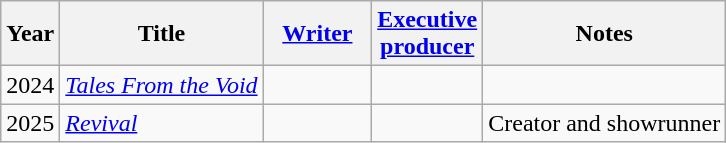<table class="wikitable sortable">
<tr>
<th>Year</th>
<th>Title</th>
<th width="65"><a href='#'>Writer</a></th>
<th width="65"><a href='#'>Executive<br>producer</a></th>
<th class="unsortable">Notes</th>
</tr>
<tr>
<td>2024</td>
<td><em><a href='#'>Tales From the Void</a></em></td>
<td></td>
<td></td>
<td></td>
</tr>
<tr>
<td>2025</td>
<td><em><a href='#'>Revival</a></em></td>
<td></td>
<td></td>
<td>Creator and showrunner</td>
</tr>
</table>
